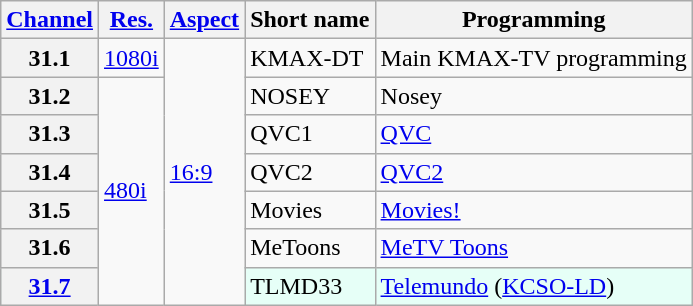<table class="wikitable">
<tr>
<th scope = "col"><a href='#'>Channel</a></th>
<th scope = "col"><a href='#'>Res.</a></th>
<th scope = "col"><a href='#'>Aspect</a></th>
<th scope = "col">Short name</th>
<th scope = "col">Programming</th>
</tr>
<tr>
<th scope = "row">31.1</th>
<td><a href='#'>1080i</a></td>
<td rowspan=7><a href='#'>16:9</a></td>
<td>KMAX-DT</td>
<td>Main KMAX-TV programming</td>
</tr>
<tr>
<th scope = "row">31.2</th>
<td rowspan=6><a href='#'>480i</a></td>
<td>NOSEY</td>
<td>Nosey</td>
</tr>
<tr>
<th scope = "row">31.3</th>
<td>QVC1</td>
<td><a href='#'>QVC</a></td>
</tr>
<tr>
<th scope = "row">31.4</th>
<td>QVC2</td>
<td><a href='#'>QVC2</a></td>
</tr>
<tr>
<th scope = "row">31.5</th>
<td>Movies</td>
<td><a href='#'>Movies!</a></td>
</tr>
<tr>
<th scope = "row">31.6</th>
<td>MeToons</td>
<td><a href='#'>MeTV Toons</a></td>
</tr>
<tr style="background-color: #E6FFF7;">
<th scope = "row"><a href='#'>31.7</a></th>
<td>TLMD33</td>
<td><a href='#'>Telemundo</a> (<a href='#'>KCSO-LD</a>)</td>
</tr>
</table>
